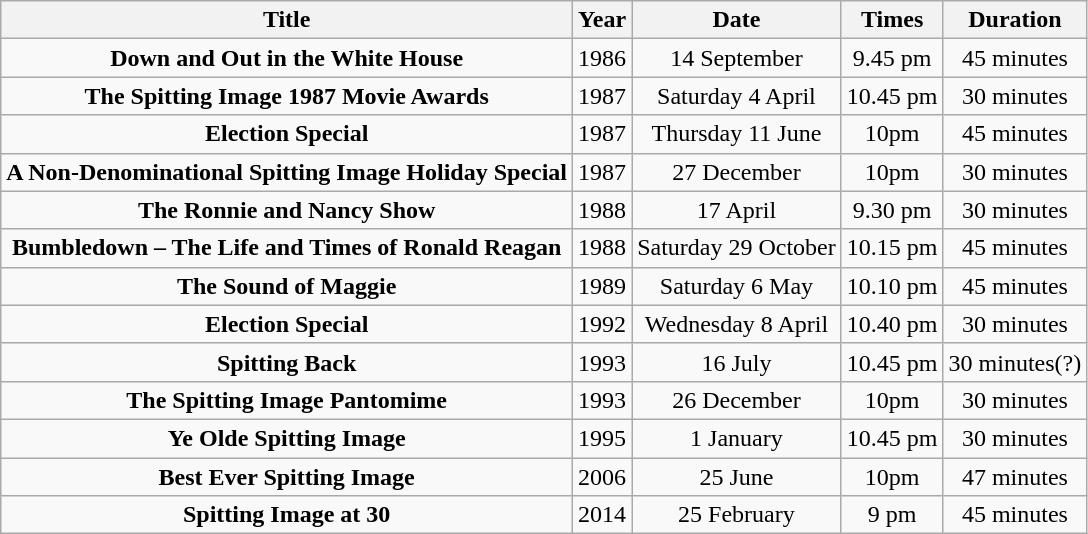<table class="wikitable" style="left: 0 auto; text-align: center;">
<tr>
<th>Title</th>
<th>Year</th>
<th>Date</th>
<th>Times</th>
<th>Duration</th>
</tr>
<tr>
<td><strong>Down and Out in the White House</strong></td>
<td>1986</td>
<td>14 September</td>
<td>9.45 pm</td>
<td>45 minutes</td>
</tr>
<tr>
<td><strong>The Spitting Image 1987 Movie Awards</strong></td>
<td>1987</td>
<td>Saturday 4 April</td>
<td>10.45 pm</td>
<td>30 minutes</td>
</tr>
<tr>
<td><strong>Election Special</strong></td>
<td>1987</td>
<td>Thursday 11 June</td>
<td>10pm</td>
<td>45 minutes</td>
</tr>
<tr>
<td><strong>A Non-Denominational Spitting Image Holiday Special</strong></td>
<td>1987</td>
<td>27 December</td>
<td>10pm</td>
<td>30 minutes</td>
</tr>
<tr>
<td><strong>The Ronnie and Nancy Show</strong></td>
<td>1988</td>
<td>17 April</td>
<td>9.30 pm</td>
<td>30 minutes</td>
</tr>
<tr>
<td><strong>Bumbledown – The Life and Times of Ronald Reagan</strong></td>
<td>1988</td>
<td>Saturday 29 October</td>
<td>10.15 pm</td>
<td>45 minutes</td>
</tr>
<tr>
<td><strong>The Sound of Maggie</strong></td>
<td>1989</td>
<td>Saturday 6 May</td>
<td>10.10 pm</td>
<td>45 minutes</td>
</tr>
<tr>
<td><strong>Election Special</strong></td>
<td>1992</td>
<td>Wednesday 8 April</td>
<td>10.40 pm</td>
<td>30 minutes</td>
</tr>
<tr>
<td><strong>Spitting Back</strong></td>
<td>1993</td>
<td>16 July</td>
<td>10.45 pm</td>
<td>30 minutes(?)</td>
</tr>
<tr>
<td><strong>The Spitting Image Pantomime</strong></td>
<td>1993</td>
<td>26 December</td>
<td>10pm</td>
<td>30 minutes</td>
</tr>
<tr>
<td><strong>Ye Olde Spitting Image</strong></td>
<td>1995</td>
<td>1 January</td>
<td>10.45 pm</td>
<td>30 minutes</td>
</tr>
<tr>
<td><strong>Best Ever Spitting Image</strong></td>
<td>2006</td>
<td>25 June</td>
<td>10pm</td>
<td>47 minutes</td>
</tr>
<tr>
<td><strong>Spitting Image at 30</strong></td>
<td>2014</td>
<td>25 February</td>
<td>9 pm</td>
<td>45 minutes</td>
</tr>
</table>
